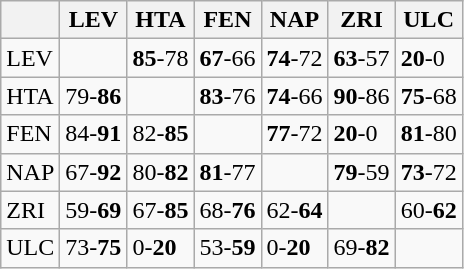<table class="wikitable">
<tr>
<th></th>
<th> LEV</th>
<th> HTA</th>
<th> FEN</th>
<th> NAP</th>
<th> ZRI</th>
<th> ULC</th>
</tr>
<tr>
<td> LEV</td>
<td></td>
<td><strong>85</strong>-78</td>
<td><strong>67</strong>-66</td>
<td><strong>74</strong>-72</td>
<td><strong>63</strong>-57</td>
<td><strong>20</strong>-0</td>
</tr>
<tr>
<td> HTA</td>
<td>79-<strong>86</strong></td>
<td></td>
<td><strong>83</strong>-76</td>
<td><strong>74</strong>-66</td>
<td><strong>90</strong>-86</td>
<td><strong>75</strong>-68</td>
</tr>
<tr>
<td> FEN</td>
<td>84-<strong>91</strong></td>
<td>82-<strong>85</strong></td>
<td></td>
<td><strong>77</strong>-72</td>
<td><strong>20</strong>-0</td>
<td><strong>81</strong>-80</td>
</tr>
<tr>
<td> NAP</td>
<td>67-<strong>92</strong></td>
<td>80-<strong>82</strong></td>
<td><strong>81</strong>-77</td>
<td></td>
<td><strong>79</strong>-59</td>
<td><strong>73</strong>-72</td>
</tr>
<tr>
<td> ZRI</td>
<td>59-<strong>69</strong></td>
<td>67-<strong>85</strong></td>
<td>68-<strong>76</strong></td>
<td>62-<strong>64</strong></td>
<td></td>
<td>60-<strong>62</strong></td>
</tr>
<tr>
<td> ULC</td>
<td>73-<strong>75</strong></td>
<td>0-<strong>20</strong></td>
<td>53-<strong>59</strong></td>
<td>0-<strong>20</strong></td>
<td>69-<strong>82</strong></td>
<td></td>
</tr>
</table>
